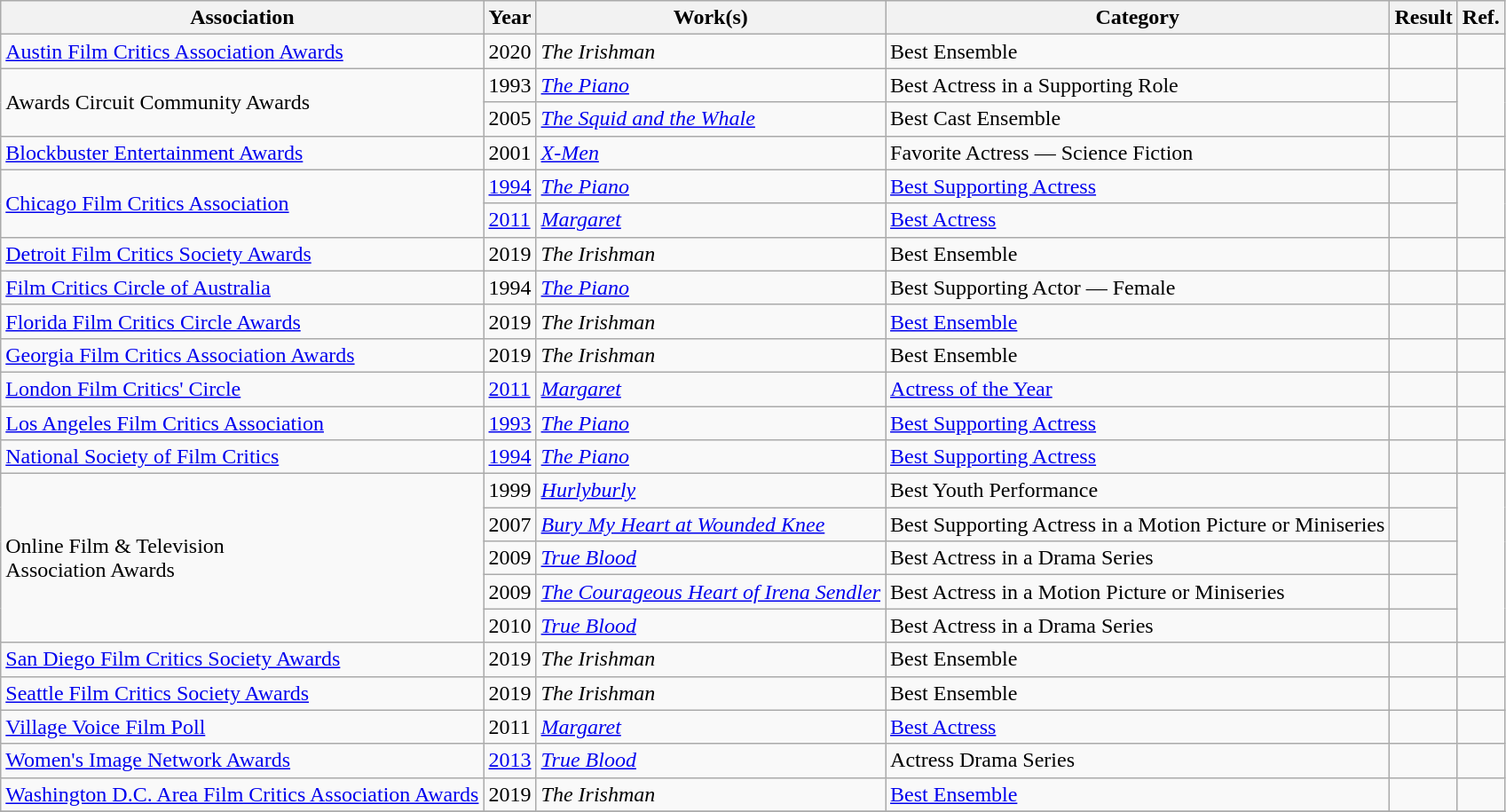<table class=wikitable>
<tr>
<th scope="col">Association</th>
<th scope="col">Year</th>
<th scope="col">Work(s)</th>
<th scope="col">Category</th>
<th scope="col">Result</th>
<th scope="col">Ref.</th>
</tr>
<tr>
<td><a href='#'>Austin Film Critics Association Awards</a></td>
<td>2020</td>
<td><em>The Irishman</em></td>
<td>Best Ensemble</td>
<td></td>
<td></td>
</tr>
<tr>
<td rowspan="2">Awards Circuit Community Awards</td>
<td>1993</td>
<td><em><a href='#'>The Piano</a></em></td>
<td>Best Actress in a Supporting Role</td>
<td></td>
<td rowspan="2"></td>
</tr>
<tr>
<td>2005</td>
<td><em><a href='#'>The Squid and the Whale</a></em></td>
<td>Best Cast Ensemble</td>
<td></td>
</tr>
<tr>
<td><a href='#'>Blockbuster Entertainment Awards</a></td>
<td>2001</td>
<td><em><a href='#'>X-Men</a></em></td>
<td>Favorite Actress — Science Fiction</td>
<td></td>
<td></td>
</tr>
<tr>
<td rowspan="2"><a href='#'>Chicago Film Critics Association</a></td>
<td><a href='#'>1994</a></td>
<td><em><a href='#'>The Piano</a></em></td>
<td><a href='#'>Best Supporting Actress</a></td>
<td></td>
<td rowspan="2"></td>
</tr>
<tr>
<td><a href='#'>2011</a></td>
<td><em><a href='#'>Margaret</a></em></td>
<td><a href='#'>Best Actress</a></td>
<td></td>
</tr>
<tr>
<td><a href='#'>Detroit Film Critics Society Awards</a></td>
<td>2019</td>
<td><em>The Irishman</em></td>
<td>Best Ensemble</td>
<td></td>
<td></td>
</tr>
<tr>
<td><a href='#'>Film Critics Circle of Australia</a></td>
<td>1994</td>
<td><em><a href='#'>The Piano</a></em></td>
<td>Best Supporting Actor — Female</td>
<td></td>
<td></td>
</tr>
<tr>
<td><a href='#'>Florida Film Critics Circle Awards</a></td>
<td>2019</td>
<td><em>The Irishman</em></td>
<td><a href='#'>Best Ensemble</a></td>
<td></td>
<td></td>
</tr>
<tr>
<td><a href='#'>Georgia Film Critics Association Awards</a></td>
<td>2019</td>
<td><em>The Irishman</em></td>
<td>Best Ensemble</td>
<td></td>
<td></td>
</tr>
<tr>
<td><a href='#'>London Film Critics' Circle</a></td>
<td><a href='#'>2011</a></td>
<td><em><a href='#'>Margaret</a></em></td>
<td><a href='#'>Actress of the Year</a></td>
<td></td>
<td></td>
</tr>
<tr>
<td><a href='#'>Los Angeles Film Critics Association</a></td>
<td><a href='#'>1993</a></td>
<td><em><a href='#'>The Piano</a></em></td>
<td><a href='#'>Best Supporting Actress</a></td>
<td></td>
<td></td>
</tr>
<tr>
<td><a href='#'>National Society of Film Critics</a></td>
<td><a href='#'>1994</a></td>
<td><em><a href='#'>The Piano</a></em></td>
<td><a href='#'>Best Supporting Actress</a></td>
<td></td>
<td></td>
</tr>
<tr>
<td rowspan="5">Online Film & Television<br> Association Awards</td>
<td>1999</td>
<td><em><a href='#'>Hurlyburly</a></em></td>
<td>Best Youth Performance</td>
<td></td>
<td rowspan="5"></td>
</tr>
<tr>
<td>2007</td>
<td><em><a href='#'>Bury My Heart at Wounded Knee</a></em></td>
<td>Best Supporting Actress in a Motion Picture or Miniseries</td>
<td></td>
</tr>
<tr>
<td>2009</td>
<td><em><a href='#'>True Blood</a></em></td>
<td>Best Actress in a Drama Series</td>
<td></td>
</tr>
<tr>
<td>2009</td>
<td><em><a href='#'>The Courageous Heart of Irena Sendler</a></em></td>
<td>Best Actress in a Motion Picture or Miniseries</td>
<td></td>
</tr>
<tr>
<td>2010</td>
<td><em><a href='#'>True Blood</a></em></td>
<td>Best Actress in a Drama Series</td>
<td></td>
</tr>
<tr>
<td><a href='#'>San Diego Film Critics Society Awards</a></td>
<td>2019</td>
<td><em>The Irishman</em></td>
<td>Best Ensemble</td>
<td></td>
<td></td>
</tr>
<tr>
<td><a href='#'>Seattle Film Critics Society Awards</a></td>
<td>2019</td>
<td><em>The Irishman</em></td>
<td>Best Ensemble</td>
<td></td>
<td></td>
</tr>
<tr>
<td><a href='#'>Village Voice Film Poll</a></td>
<td>2011</td>
<td><em><a href='#'>Margaret</a></em></td>
<td><a href='#'>Best Actress</a></td>
<td></td>
<td></td>
</tr>
<tr>
<td><a href='#'>Women's Image Network Awards</a></td>
<td><a href='#'>2013</a></td>
<td><em><a href='#'>True Blood</a></em></td>
<td>Actress Drama Series</td>
<td></td>
<td></td>
</tr>
<tr>
<td><a href='#'>Washington D.C. Area Film Critics Association Awards</a></td>
<td>2019</td>
<td><em>The Irishman</em></td>
<td><a href='#'>Best Ensemble</a></td>
<td></td>
<td></td>
</tr>
<tr>
</tr>
</table>
